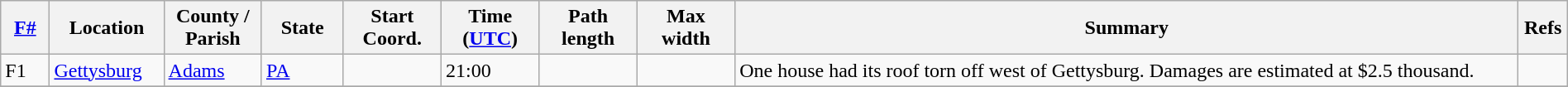<table class="wikitable sortable" style="width:100%;">
<tr>
<th scope="col"  style="width:3%; text-align:center;"><a href='#'>F#</a></th>
<th scope="col"  style="width:7%; text-align:center;" class="unsortable">Location</th>
<th scope="col"  style="width:6%; text-align:center;" class="unsortable">County / Parish</th>
<th scope="col"  style="width:5%; text-align:center;">State</th>
<th scope="col"  style="width:6%; text-align:center;">Start Coord.</th>
<th scope="col"  style="width:6%; text-align:center;">Time (<a href='#'>UTC</a>)</th>
<th scope="col"  style="width:6%; text-align:center;">Path length</th>
<th scope="col"  style="width:6%; text-align:center;">Max width</th>
<th scope="col" class="unsortable" style="width:48%; text-align:center;">Summary</th>
<th scope="col" class="unsortable" style="width:3%; text-align:center;">Refs</th>
</tr>
<tr>
<td bgcolor=>F1</td>
<td><a href='#'>Gettysburg</a></td>
<td><a href='#'>Adams</a></td>
<td><a href='#'>PA</a></td>
<td></td>
<td>21:00</td>
<td></td>
<td></td>
<td>One house had its roof torn off west of Gettysburg. Damages are estimated at $2.5 thousand.</td>
<td></td>
</tr>
<tr>
</tr>
</table>
